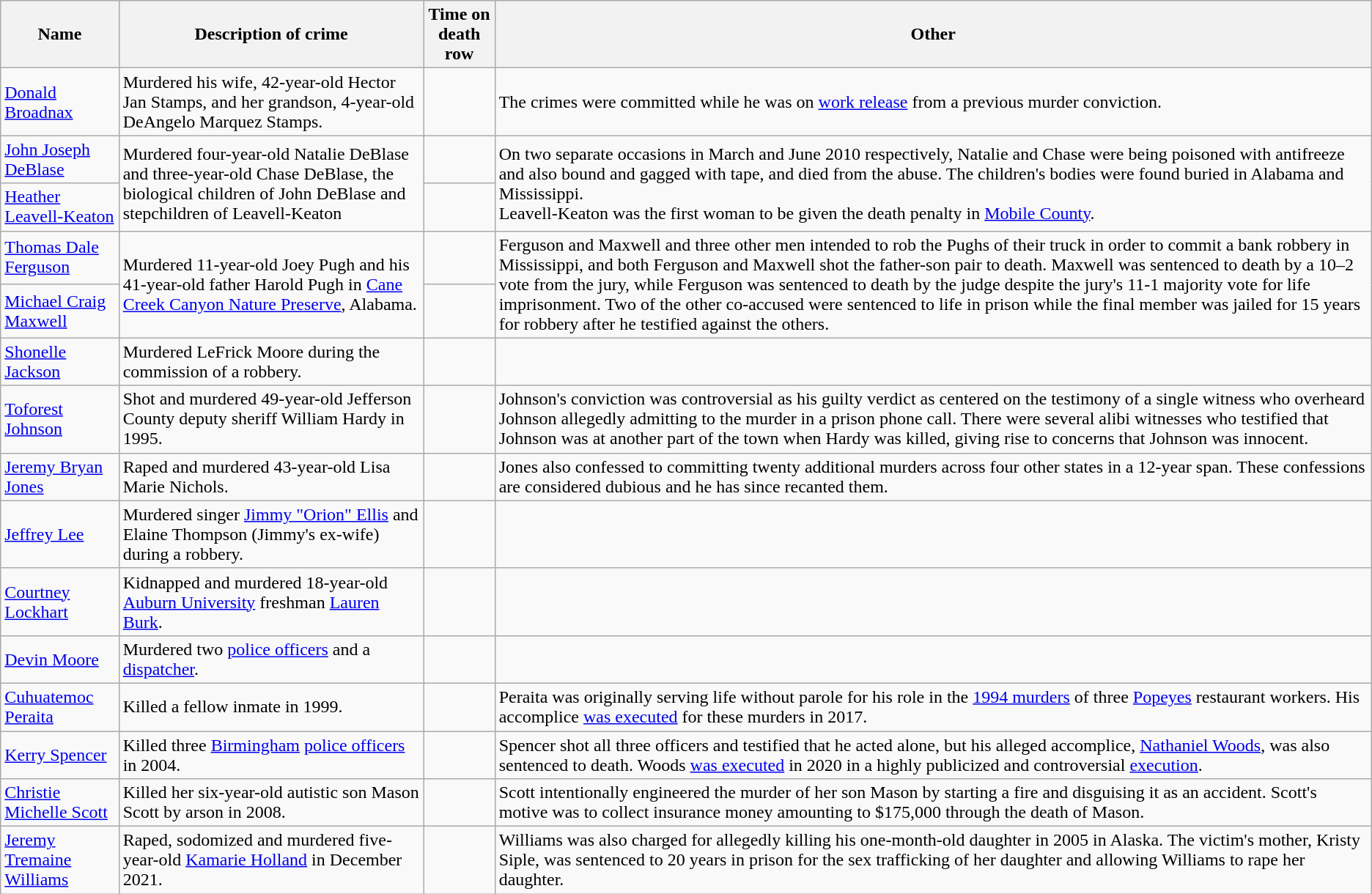<table class="wikitable sortable">
<tr>
<th><strong>Name</strong></th>
<th><strong>Description of crime</strong></th>
<th><strong>Time on death row</strong></th>
<th><strong>Other</strong></th>
</tr>
<tr>
<td><a href='#'>Donald Broadnax</a></td>
<td>Murdered his wife, 42-year-old Hector Jan Stamps, and her grandson, 4-year-old DeAngelo Marquez Stamps.</td>
<td></td>
<td>The crimes were committed while he was on <a href='#'>work release</a> from a previous murder conviction.</td>
</tr>
<tr>
<td><a href='#'>John Joseph DeBlase</a></td>
<td rowspan=2>Murdered four-year-old Natalie DeBlase and three-year-old Chase DeBlase, the biological children of John DeBlase and stepchildren of Leavell-Keaton</td>
<td></td>
<td rowspan=2>On two separate occasions in March and June 2010 respectively, Natalie and Chase were being poisoned with antifreeze and also bound and gagged with tape, and died from the abuse. The children's bodies were found buried in Alabama and Mississippi.<br>Leavell-Keaton was the first woman to be given the death penalty in <a href='#'>Mobile County</a>.</td>
</tr>
<tr>
<td><a href='#'>Heather Leavell-Keaton</a></td>
<td></td>
</tr>
<tr>
<td><a href='#'>Thomas Dale Ferguson</a></td>
<td rowspan=2>Murdered 11-year-old Joey Pugh and his 41-year-old father Harold Pugh in <a href='#'>Cane Creek Canyon Nature Preserve</a>, Alabama.</td>
<td></td>
<td rowspan=2>Ferguson and Maxwell and three other men intended to rob the Pughs of their truck in order to commit a bank robbery in Mississippi, and both Ferguson and Maxwell shot the father-son pair to death. Maxwell was sentenced to death by a 10–2 vote from the jury, while Ferguson was sentenced to death by the judge despite the jury's 11-1 majority vote for life imprisonment. Two of the other co-accused were sentenced to life in prison while the final member was jailed for 15 years for robbery after he testified against the others.</td>
</tr>
<tr>
<td><a href='#'>Michael Craig Maxwell</a></td>
<td></td>
</tr>
<tr>
<td><a href='#'>Shonelle Jackson</a></td>
<td>Murdered LeFrick Moore during the commission of a robbery.</td>
<td></td>
<td></td>
</tr>
<tr>
<td><a href='#'>Toforest Johnson</a></td>
<td>Shot and murdered 49-year-old Jefferson County deputy sheriff William Hardy in 1995.</td>
<td></td>
<td>Johnson's conviction was controversial as his guilty verdict as centered on the testimony of a single witness who overheard Johnson allegedly admitting to the murder in a prison phone call. There were several alibi witnesses who testified that Johnson was at another part of the town when Hardy was killed, giving rise to concerns that Johnson was innocent.</td>
</tr>
<tr>
<td><a href='#'>Jeremy Bryan Jones</a></td>
<td>Raped and murdered 43-year-old Lisa Marie Nichols.</td>
<td></td>
<td>Jones also confessed to committing twenty additional murders across four other states in a 12-year span. These confessions are considered dubious and he has since recanted them.</td>
</tr>
<tr>
<td><a href='#'>Jeffrey Lee</a></td>
<td>Murdered singer <a href='#'>Jimmy "Orion" Ellis</a> and Elaine Thompson (Jimmy's ex-wife) during a robbery.</td>
<td></td>
<td></td>
</tr>
<tr>
<td><a href='#'>Courtney Lockhart</a></td>
<td>Kidnapped and murdered 18-year-old <a href='#'>Auburn University</a> freshman <a href='#'>Lauren Burk</a>.</td>
<td></td>
<td></td>
</tr>
<tr>
<td><a href='#'>Devin Moore</a></td>
<td>Murdered two <a href='#'>police officers</a> and a <a href='#'>dispatcher</a>.</td>
<td></td>
<td></td>
</tr>
<tr>
<td><a href='#'>Cuhuatemoc Peraita</a></td>
<td>Killed a fellow inmate in 1999.</td>
<td></td>
<td>Peraita was originally serving life without parole for his role in the <a href='#'>1994 murders</a> of three <a href='#'>Popeyes</a> restaurant workers. His accomplice <a href='#'>was executed</a> for these murders in 2017.</td>
</tr>
<tr>
<td><a href='#'>Kerry Spencer</a></td>
<td>Killed three <a href='#'>Birmingham</a> <a href='#'>police officers</a> in 2004.</td>
<td></td>
<td>Spencer shot all three officers and testified that he acted alone, but his alleged accomplice, <a href='#'>Nathaniel Woods</a>, was also sentenced to death. Woods <a href='#'>was executed</a> in 2020 in a highly publicized and controversial <a href='#'>execution</a>.</td>
</tr>
<tr>
<td><a href='#'>Christie Michelle Scott</a></td>
<td>Killed her six-year-old autistic son Mason Scott by arson in 2008.</td>
<td></td>
<td>Scott intentionally engineered the murder of her son Mason by starting a fire and disguising it as an accident. Scott's motive was to collect insurance money amounting to $175,000 through the death of Mason.</td>
</tr>
<tr>
<td><a href='#'>Jeremy Tremaine Williams</a></td>
<td>Raped, sodomized and murdered five-year-old <a href='#'>Kamarie Holland</a> in December 2021.</td>
<td></td>
<td>Williams was also charged for allegedly killing his one-month-old daughter in 2005 in Alaska. The victim's mother, Kristy Siple, was sentenced to 20 years in prison for the sex trafficking of her daughter and allowing Williams to rape her daughter.</td>
</tr>
</table>
